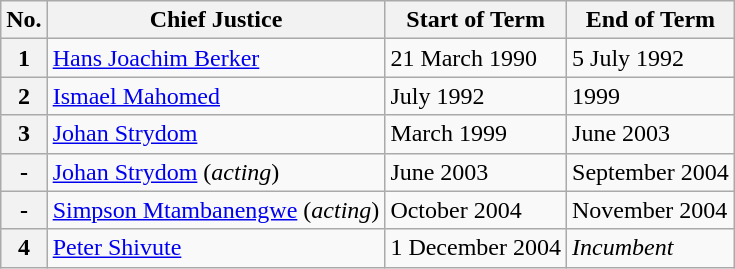<table class="wikitable">
<tr>
<th>No.</th>
<th>Chief Justice</th>
<th>Start of Term</th>
<th>End of Term</th>
</tr>
<tr>
<th>1</th>
<td><a href='#'>Hans Joachim Berker</a></td>
<td>21 March 1990</td>
<td>5 July 1992</td>
</tr>
<tr>
<th>2</th>
<td><a href='#'>Ismael Mahomed</a></td>
<td>July 1992</td>
<td>1999</td>
</tr>
<tr>
<th>3</th>
<td><a href='#'>Johan Strydom</a></td>
<td>March 1999</td>
<td>June 2003</td>
</tr>
<tr>
<th>-</th>
<td><a href='#'>Johan Strydom</a> (<em>acting</em>)</td>
<td>June 2003</td>
<td>September 2004</td>
</tr>
<tr>
<th>-</th>
<td><a href='#'>Simpson Mtambanengwe</a> (<em>acting</em>)</td>
<td>October 2004</td>
<td>November 2004</td>
</tr>
<tr>
<th>4</th>
<td><a href='#'>Peter Shivute</a></td>
<td>1 December 2004</td>
<td><em>Incumbent</em></td>
</tr>
</table>
